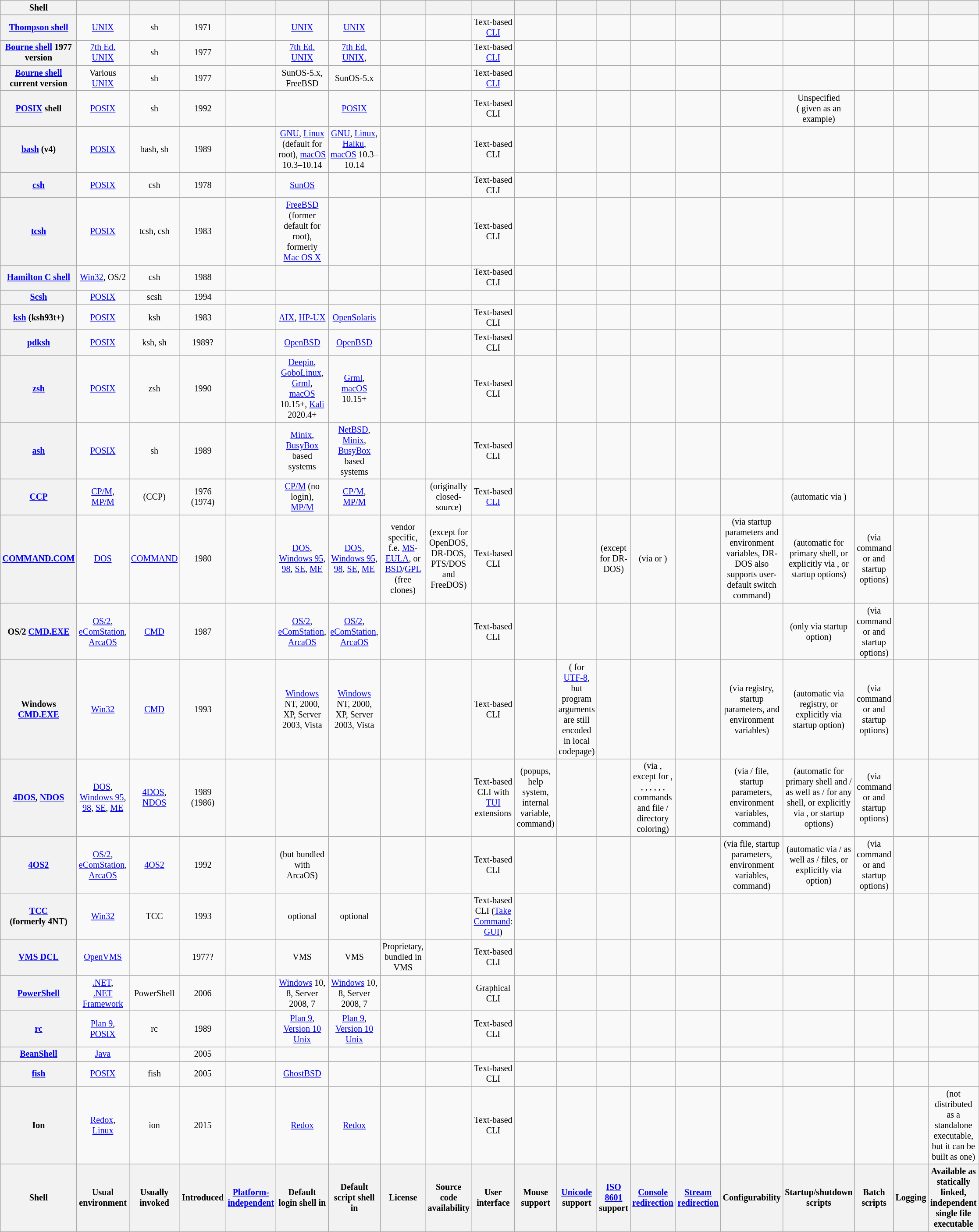<table class="wikitable sortable sticky-header sort-under" style="width: auto; text-align: center; font-size: smaller;">
<tr>
<th>Shell</th>
<th></th>
<th></th>
<th></th>
<th></th>
<th></th>
<th></th>
<th></th>
<th></th>
<th></th>
<th></th>
<th></th>
<th></th>
<th></th>
<th></th>
<th></th>
<th></th>
<th></th>
<th></th>
<th></th>
</tr>
<tr>
<th><a href='#'>Thompson shell</a></th>
<td><a href='#'>UNIX</a></td>
<td>sh</td>
<td>1971</td>
<td></td>
<td><a href='#'>UNIX</a></td>
<td><a href='#'>UNIX</a></td>
<td></td>
<td></td>
<td>Text-based <a href='#'>CLI</a></td>
<td></td>
<td></td>
<td></td>
<td></td>
<td></td>
<td></td>
<td></td>
<td></td>
<td></td>
<td></td>
</tr>
<tr>
<th><a href='#'>Bourne shell</a> 1977 version</th>
<td><a href='#'>7th Ed. UNIX</a></td>
<td>sh</td>
<td>1977</td>
<td></td>
<td><a href='#'>7th Ed. UNIX</a></td>
<td><a href='#'>7th Ed. UNIX</a>,</td>
<td></td>
<td></td>
<td>Text-based <a href='#'>CLI</a></td>
<td></td>
<td></td>
<td></td>
<td></td>
<td><br></td>
<td><br></td>
<td><br></td>
<td><br></td>
<td></td>
<td></td>
</tr>
<tr>
<th><a href='#'>Bourne shell</a> current version</th>
<td>Various <a href='#'>UNIX</a></td>
<td>sh</td>
<td>1977</td>
<td></td>
<td>SunOS-5.x, FreeBSD</td>
<td>SunOS-5.x</td>
<td></td>
<td></td>
<td>Text-based <a href='#'>CLI</a></td>
<td></td>
<td></td>
<td></td>
<td></td>
<td><br></td>
<td><br></td>
<td><br></td>
<td><br></td>
<td></td>
<td></td>
</tr>
<tr>
<th><a href='#'>POSIX</a> shell</th>
<td><a href='#'>POSIX</a></td>
<td>sh</td>
<td>1992</td>
<td></td>
<td></td>
<td><a href='#'>POSIX</a></td>
<td></td>
<td></td>
<td>Text-based CLI</td>
<td></td>
<td><br></td>
<td></td>
<td></td>
<td><br></td>
<td><br></td>
<td {{small>Unspecified<br>( given as an example)</td>
<td><br></td>
<td></td>
<td></td>
</tr>
<tr>
<th><a href='#'>bash</a> (v4)</th>
<td><a href='#'>POSIX</a></td>
<td>bash, sh</td>
<td>1989</td>
<td></td>
<td><a href='#'>GNU</a>, <a href='#'>Linux</a> (default for root), <a href='#'>macOS</a> 10.3–10.14</td>
<td><a href='#'>GNU</a>, <a href='#'>Linux</a>, <a href='#'>Haiku</a>, <a href='#'>macOS</a> 10.3–10.14</td>
<td></td>
<td></td>
<td>Text-based CLI</td>
<td></td>
<td></td>
<td><br></td>
<td></td>
<td><br></td>
<td><br></td>
<td><br></td>
<td><br></td>
<td></td>
<td></td>
</tr>
<tr>
<th><a href='#'>csh</a></th>
<td><a href='#'>POSIX</a></td>
<td>csh</td>
<td>1978</td>
<td></td>
<td><a href='#'>SunOS</a></td>
<td></td>
<td></td>
<td></td>
<td>Text-based CLI</td>
<td></td>
<td></td>
<td></td>
<td></td>
<td><br></td>
<td><br></td>
<td><br></td>
<td><br></td>
<td></td>
<td></td>
</tr>
<tr>
<th><a href='#'>tcsh</a></th>
<td><a href='#'>POSIX</a></td>
<td>tcsh, csh</td>
<td>1983</td>
<td></td>
<td><a href='#'>FreeBSD</a> (former default for root), formerly <a href='#'>Mac OS X</a></td>
<td></td>
<td></td>
<td></td>
<td>Text-based CLI</td>
<td></td>
<td></td>
<td></td>
<td></td>
<td><br></td>
<td><br></td>
<td><br></td>
<td><br></td>
<td></td>
<td></td>
</tr>
<tr>
<th><a href='#'>Hamilton C shell</a></th>
<td><a href='#'>Win32</a>, OS/2</td>
<td>csh</td>
<td>1988</td>
<td><br></td>
<td></td>
<td></td>
<td></td>
<td></td>
<td>Text-based CLI</td>
<td></td>
<td></td>
<td><br></td>
<td></td>
<td><br></td>
<td><br></td>
<td><br></td>
<td><br></td>
<td></td>
<td></td>
</tr>
<tr>
<th><a href='#'>Scsh</a></th>
<td><a href='#'>POSIX</a></td>
<td>scsh</td>
<td>1994</td>
<td></td>
<td></td>
<td></td>
<td></td>
<td></td>
<td></td>
<td></td>
<td></td>
<td></td>
<td></td>
<td></td>
<td></td>
<td></td>
<td></td>
<td></td>
<td></td>
</tr>
<tr>
<th><a href='#'>ksh</a> (ksh93t+)</th>
<td><a href='#'>POSIX</a></td>
<td>ksh</td>
<td>1983</td>
<td></td>
<td><a href='#'>AIX</a>, <a href='#'>HP-UX</a></td>
<td><a href='#'>OpenSolaris</a></td>
<td></td>
<td></td>
<td>Text-based CLI</td>
<td></td>
<td></td>
<td><br></td>
<td></td>
<td><br></td>
<td><br></td>
<td><br></td>
<td><br></td>
<td></td>
<td></td>
</tr>
<tr>
<th><a href='#'>pdksh</a></th>
<td><a href='#'>POSIX</a></td>
<td>ksh, sh</td>
<td>1989?</td>
<td></td>
<td><a href='#'>OpenBSD</a></td>
<td><a href='#'>OpenBSD</a></td>
<td></td>
<td></td>
<td>Text-based CLI</td>
<td></td>
<td></td>
<td></td>
<td></td>
<td><br></td>
<td><br></td>
<td><br></td>
<td><br></td>
<td></td>
<td></td>
</tr>
<tr>
<th><a href='#'>zsh</a></th>
<td><a href='#'>POSIX</a></td>
<td>zsh</td>
<td>1990</td>
<td></td>
<td><a href='#'>Deepin</a>, <a href='#'>GoboLinux</a>, <a href='#'>Grml</a>, <a href='#'>macOS</a> 10.15+, <a href='#'>Kali</a> 2020.4+</td>
<td><a href='#'>Grml</a>, <a href='#'>macOS</a> 10.15+</td>
<td></td>
<td></td>
<td>Text-based CLI</td>
<td><br></td>
<td></td>
<td><br></td>
<td></td>
<td><br></td>
<td><br></td>
<td><br></td>
<td><br></td>
<td></td>
<td></td>
</tr>
<tr>
<th><a href='#'>ash</a></th>
<td><a href='#'>POSIX</a></td>
<td>sh</td>
<td>1989</td>
<td></td>
<td><a href='#'>Minix</a>, <a href='#'>BusyBox</a> based systems</td>
<td><a href='#'>NetBSD</a>, <a href='#'>Minix</a>, <a href='#'>BusyBox</a> based systems</td>
<td></td>
<td></td>
<td>Text-based CLI</td>
<td></td>
<td><br></td>
<td></td>
<td></td>
<td><br></td>
<td><br></td>
<td><br></td>
<td><br></td>
<td></td>
<td></td>
</tr>
<tr>
<th><a href='#'>CCP</a></th>
<td><a href='#'>CP/M</a>, <a href='#'>MP/M</a></td>
<td>(CCP)</td>
<td>1976 (1974)</td>
<td></td>
<td><a href='#'>CP/M</a> (no login), <a href='#'>MP/M</a></td>
<td><a href='#'>CP/M</a>, <a href='#'>MP/M</a></td>
<td></td>
<td> (originally closed-source)</td>
<td>Text-based <a href='#'>CLI</a></td>
<td></td>
<td></td>
<td></td>
<td></td>
<td></td>
<td></td>
<td> (automatic via )</td>
<td><br></td>
<td></td>
<td></td>
</tr>
<tr>
<th><a href='#'>COMMAND.COM</a></th>
<td><a href='#'>DOS</a></td>
<td><a href='#'>COMMAND</a></td>
<td>1980</td>
<td><br></td>
<td><a href='#'>DOS</a>, <a href='#'>Windows 95</a>, <a href='#'>98</a>, <a href='#'>SE</a>, <a href='#'>ME</a></td>
<td><a href='#'>DOS</a>, <a href='#'>Windows 95</a>, <a href='#'>98</a>, <a href='#'>SE</a>, <a href='#'>ME</a></td>
<td>vendor specific, f.e. <a href='#'>MS</a>-<a href='#'>EULA</a>, or <a href='#'>BSD</a>/<a href='#'>GPL</a> (free clones)</td>
<td> (except for OpenDOS, DR-DOS, PTS/DOS and FreeDOS)</td>
<td>Text-based CLI</td>
<td></td>
<td></td>
<td> (except for DR-DOS)</td>
<td> (via  or )</td>
<td><br></td>
<td> (via startup parameters and environment variables, DR-DOS also supports  user-default switch command)</td>
<td> (automatic  for primary shell, or explicitly via ,  or  startup options)</td>
<td> (via  command or  and  startup options)</td>
<td></td>
<td></td>
</tr>
<tr>
<th>OS/2 <a href='#'>CMD.EXE</a></th>
<td><a href='#'>OS/2</a>, <a href='#'>eComStation</a>, <a href='#'>ArcaOS</a></td>
<td><a href='#'>CMD</a></td>
<td>1987</td>
<td></td>
<td><a href='#'>OS/2</a>, <a href='#'>eComStation</a>, <a href='#'>ArcaOS</a></td>
<td><a href='#'>OS/2</a>, <a href='#'>eComStation</a>, <a href='#'>ArcaOS</a></td>
<td></td>
<td></td>
<td>Text-based CLI</td>
<td></td>
<td></td>
<td></td>
<td></td>
<td><br></td>
<td></td>
<td> (only via  startup option)</td>
<td> (via  command or  and  startup options)</td>
<td></td>
<td></td>
</tr>
<tr>
<th>Windows <a href='#'>CMD.EXE</a></th>
<td><a href='#'>Win32</a></td>
<td><a href='#'>CMD</a></td>
<td>1993</td>
<td></td>
<td><a href='#'>Windows</a> NT, 2000, XP, Server 2003, Vista</td>
<td><a href='#'>Windows</a> NT, 2000, XP, Server 2003, Vista</td>
<td></td>
<td></td>
<td>Text-based CLI</td>
<td></td>
<td> ( for <a href='#'>UTF-8</a>, but program arguments are still encoded in local codepage)</td>
<td></td>
<td></td>
<td></td>
<td> (via registry, startup parameters, and environment variables)</td>
<td> (automatic via registry, or explicitly via  startup option)</td>
<td> (via  command or  and  startup options)</td>
<td></td>
<td></td>
</tr>
<tr>
<th><a href='#'>4DOS</a>, <a href='#'>NDOS</a></th>
<td><a href='#'>DOS</a>, <a href='#'>Windows 95</a>, <a href='#'>98</a>, <a href='#'>SE</a>, <a href='#'>ME</a></td>
<td><a href='#'>4DOS</a>, <a href='#'>NDOS</a></td>
<td>1989 (1986)</td>
<td><br></td>
<td></td>
<td></td>
<td></td>
<td></td>
<td>Text-based CLI with <a href='#'>TUI</a> extensions</td>
<td> (popups, help system,  internal variable,  command)</td>
<td></td>
<td></td>
<td> (via , except for , , , , , , ,  commands and file / directory coloring)</td>
<td><br></td>
<td> (via / file, startup parameters, environment variables,  command)</td>
<td> (automatic  for primary shell and / as well as / for any shell, or explicitly via ,  or  startup options)</td>
<td> (via  command or  and  startup options)</td>
<td></td>
<td></td>
</tr>
<tr>
<th><a href='#'>4OS2</a></th>
<td><a href='#'>OS/2</a>, <a href='#'>eComStation</a>, <a href='#'>ArcaOS</a></td>
<td><a href='#'>4OS2</a></td>
<td>1992</td>
<td><br></td>
<td> (but bundled with ArcaOS)</td>
<td></td>
<td></td>
<td></td>
<td>Text-based CLI</td>
<td></td>
<td></td>
<td></td>
<td></td>
<td><br></td>
<td> (via  file, startup parameters, environment variables,  command)</td>
<td> (automatic via / as well as / files, or explicitly via  option)</td>
<td> (via  command or  and  startup options)</td>
<td></td>
<td></td>
</tr>
<tr>
<th><a href='#'>TCC</a><br>(formerly 4NT)</th>
<td><a href='#'>Win32</a></td>
<td>TCC</td>
<td>1993</td>
<td><br></td>
<td>optional</td>
<td>optional</td>
<td></td>
<td></td>
<td>Text-based CLI (<a href='#'>Take Command</a>: <a href='#'>GUI</a>)</td>
<td><br></td>
<td></td>
<td></td>
<td></td>
<td><br></td>
<td><br></td>
<td><br></td>
<td><br></td>
<td></td>
<td></td>
</tr>
<tr>
<th><a href='#'>VMS DCL</a></th>
<td><a href='#'>OpenVMS</a></td>
<td></td>
<td>1977?</td>
<td></td>
<td>VMS</td>
<td>VMS</td>
<td>Proprietary, bundled in VMS</td>
<td></td>
<td>Text-based CLI</td>
<td></td>
<td></td>
<td></td>
<td></td>
<td><br></td>
<td><br></td>
<td><br></td>
<td></td>
<td></td>
<td></td>
</tr>
<tr>
<th><a href='#'>PowerShell</a></th>
<td><a href='#'>.NET</a>,<br><a href='#'>.NET Framework</a></td>
<td>PowerShell</td>
<td>2006</td>
<td></td>
<td><a href='#'>Windows</a> 10, 8, Server 2008, 7</td>
<td><a href='#'>Windows</a> 10, 8, Server 2008, 7</td>
<td></td>
<td></td>
<td>Graphical CLI</td>
<td></td>
<td></td>
<td></td>
<td></td>
<td></td>
<td><br></td>
<td><br></td>
<td><br></td>
<td></td>
<td></td>
</tr>
<tr>
<th><a href='#'>rc</a></th>
<td><a href='#'>Plan 9</a>, <a href='#'>POSIX</a></td>
<td>rc</td>
<td>1989</td>
<td></td>
<td><a href='#'>Plan 9</a>, <a href='#'>Version 10 Unix</a></td>
<td><a href='#'>Plan 9</a>, <a href='#'>Version 10 Unix</a></td>
<td></td>
<td></td>
<td>Text-based CLI</td>
<td></td>
<td></td>
<td></td>
<td></td>
<td></td>
<td><br></td>
<td><br></td>
<td></td>
<td></td>
<td></td>
</tr>
<tr>
<th><a href='#'>BeanShell</a></th>
<td><a href='#'>Java</a></td>
<td></td>
<td>2005</td>
<td></td>
<td></td>
<td></td>
<td></td>
<td></td>
<td></td>
<td></td>
<td></td>
<td></td>
<td></td>
<td></td>
<td></td>
<td></td>
<td></td>
<td></td>
<td></td>
</tr>
<tr>
<th><a href='#'>fish</a></th>
<td><a href='#'>POSIX</a></td>
<td>fish</td>
<td>2005</td>
<td></td>
<td><a href='#'>GhostBSD</a></td>
<td></td>
<td></td>
<td></td>
<td>Text-based CLI</td>
<td></td>
<td></td>
<td></td>
<td></td>
<td><br></td>
<td><br></td>
<td><br></td>
<td><br></td>
<td><br></td>
<td></td>
</tr>
<tr>
<th>Ion</th>
<td><a href='#'>Redox</a>, <a href='#'>Linux</a></td>
<td>ion</td>
<td>2015</td>
<td></td>
<td><a href='#'>Redox</a></td>
<td><a href='#'>Redox</a></td>
<td></td>
<td></td>
<td>Text-based CLI</td>
<td></td>
<td></td>
<td></td>
<td></td>
<td><br></td>
<td><br></td>
<td><br></td>
<td></td>
<td><br></td>
<td> (not distributed as a standalone executable, but it can be built as one)</td>
</tr>
<tr>
<th>Shell</th>
<th>Usual environment</th>
<th>Usually invoked</th>
<th>Introduced</th>
<th><a href='#'>Platform-independent</a></th>
<th>Default login shell in</th>
<th>Default script shell in</th>
<th>License</th>
<th>Source code availability</th>
<th>User interface</th>
<th>Mouse support</th>
<th><a href='#'>Unicode</a> support</th>
<th><a href='#'>ISO 8601</a> support</th>
<th><a href='#'>Console redirection</a></th>
<th><a href='#'>Stream</a> <a href='#'>redirection</a></th>
<th>Configurability</th>
<th>Startup/shutdown scripts</th>
<th>Batch scripts</th>
<th>Logging</th>
<th>Available as statically linked, independent single file executable</th>
</tr>
</table>
